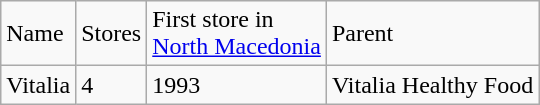<table class="wikitable sortable">
<tr>
<td>Name</td>
<td>Stores</td>
<td>First store in<br><a href='#'>North Macedonia</a></td>
<td>Parent</td>
</tr>
<tr>
<td>Vitalia</td>
<td>4</td>
<td>1993</td>
<td>Vitalia Healthy Food</td>
</tr>
</table>
